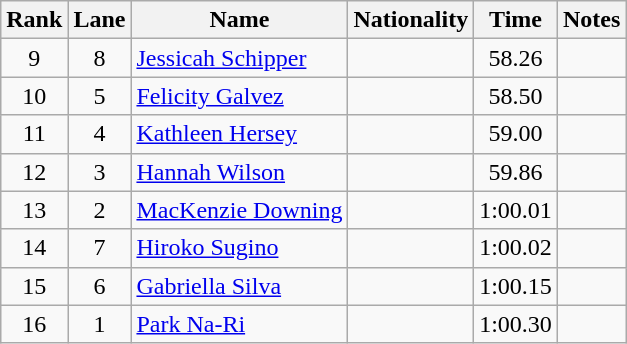<table class="wikitable sortable" style="text-align:center">
<tr>
<th>Rank</th>
<th>Lane</th>
<th>Name</th>
<th>Nationality</th>
<th>Time</th>
<th>Notes</th>
</tr>
<tr>
<td>9</td>
<td>8</td>
<td align=left><a href='#'>Jessicah Schipper</a></td>
<td align=left></td>
<td>58.26</td>
<td></td>
</tr>
<tr>
<td>10</td>
<td>5</td>
<td align=left><a href='#'>Felicity Galvez</a></td>
<td align=left></td>
<td>58.50</td>
<td></td>
</tr>
<tr>
<td>11</td>
<td>4</td>
<td align=left><a href='#'>Kathleen Hersey</a></td>
<td align=left></td>
<td>59.00</td>
<td></td>
</tr>
<tr>
<td>12</td>
<td>3</td>
<td align=left><a href='#'>Hannah Wilson</a></td>
<td align=left></td>
<td>59.86</td>
<td></td>
</tr>
<tr>
<td>13</td>
<td>2</td>
<td align=left><a href='#'>MacKenzie Downing</a></td>
<td align=left></td>
<td>1:00.01</td>
<td></td>
</tr>
<tr>
<td>14</td>
<td>7</td>
<td align=left><a href='#'>Hiroko Sugino</a></td>
<td align=left></td>
<td>1:00.02</td>
<td></td>
</tr>
<tr>
<td>15</td>
<td>6</td>
<td align=left><a href='#'>Gabriella Silva</a></td>
<td align=left></td>
<td>1:00.15</td>
<td></td>
</tr>
<tr>
<td>16</td>
<td>1</td>
<td align=left><a href='#'>Park Na-Ri</a></td>
<td align=left></td>
<td>1:00.30</td>
<td></td>
</tr>
</table>
